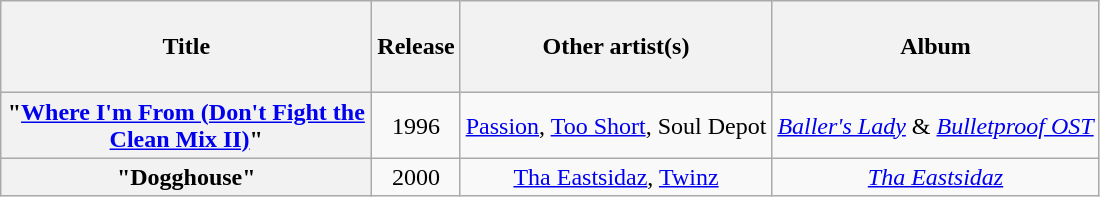<table class="wikitable plainrowheaders" style="text-align:center;">
<tr>
<th scope="col" style="width:15em;"><br>Title<br><br></th>
<th scope="col">Release</th>
<th scope="col">Other artist(s)</th>
<th scope="col">Album</th>
</tr>
<tr>
<th scope="row">"<a href='#'>Where I'm From (Don't Fight the Clean Mix II)</a>"</th>
<td>1996</td>
<td><a href='#'>Passion</a>, <a href='#'>Too Short</a>, Soul Depot</td>
<td><em><a href='#'>Baller's Lady</a></em> & <em><a href='#'>Bulletproof OST</a></em></td>
</tr>
<tr>
<th scope="row">"Dogghouse"</th>
<td>2000</td>
<td><a href='#'>Tha Eastsidaz</a>, <a href='#'>Twinz</a></td>
<td><em><a href='#'>Tha Eastsidaz</a></em></td>
</tr>
</table>
